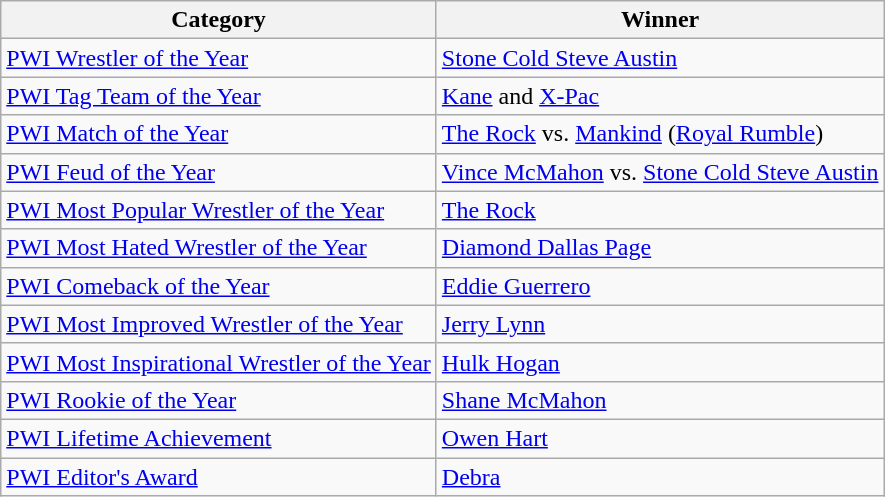<table class="wikitable">
<tr>
<th>Category</th>
<th>Winner</th>
</tr>
<tr>
<td><a href='#'>PWI Wrestler of the Year</a></td>
<td><a href='#'>Stone Cold Steve Austin</a></td>
</tr>
<tr>
<td><a href='#'>PWI Tag Team of the Year</a></td>
<td><a href='#'>Kane</a> and <a href='#'>X-Pac</a></td>
</tr>
<tr>
<td><a href='#'>PWI Match of the Year</a></td>
<td><a href='#'>The Rock</a> vs. <a href='#'>Mankind</a> (<a href='#'>Royal Rumble</a>)</td>
</tr>
<tr>
<td><a href='#'>PWI Feud of the Year</a></td>
<td><a href='#'>Vince McMahon</a> vs. <a href='#'>Stone Cold Steve Austin</a></td>
</tr>
<tr>
<td><a href='#'>PWI Most Popular Wrestler of the Year</a></td>
<td><a href='#'>The Rock</a></td>
</tr>
<tr>
<td><a href='#'>PWI Most Hated Wrestler of the Year</a></td>
<td><a href='#'>Diamond Dallas Page</a></td>
</tr>
<tr>
<td><a href='#'>PWI Comeback of the Year</a></td>
<td><a href='#'>Eddie Guerrero</a></td>
</tr>
<tr>
<td><a href='#'>PWI Most Improved Wrestler of the Year</a></td>
<td><a href='#'>Jerry Lynn</a></td>
</tr>
<tr>
<td><a href='#'>PWI Most Inspirational Wrestler of the Year</a></td>
<td><a href='#'>Hulk Hogan</a></td>
</tr>
<tr>
<td><a href='#'>PWI Rookie of the Year</a></td>
<td><a href='#'>Shane McMahon</a></td>
</tr>
<tr>
<td><a href='#'>PWI Lifetime Achievement</a></td>
<td><a href='#'>Owen Hart</a></td>
</tr>
<tr>
<td><a href='#'>PWI Editor's Award</a></td>
<td><a href='#'>Debra</a></td>
</tr>
</table>
